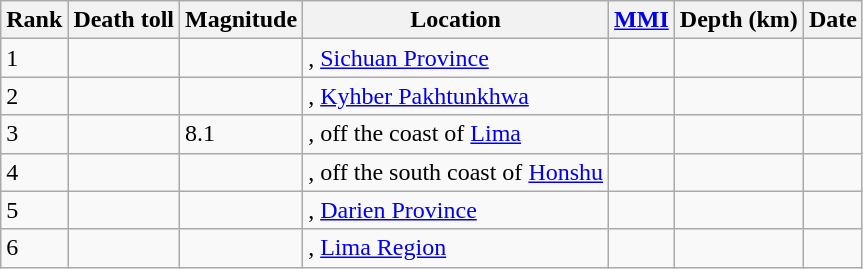<table class="sortable wikitable" style="font-size:100%;">
<tr>
<th>Rank</th>
<th>Death toll</th>
<th>Magnitude</th>
<th>Location</th>
<th><a href='#'>MMI</a></th>
<th>Depth (km)</th>
<th>Date</th>
</tr>
<tr>
<td>1</td>
<td></td>
<td></td>
<td>, <a href='#'>Sichuan Province</a></td>
<td></td>
<td></td>
<td></td>
</tr>
<tr>
<td>2</td>
<td></td>
<td></td>
<td>, <a href='#'>Kyhber Pakhtunkhwa</a></td>
<td></td>
<td></td>
<td></td>
</tr>
<tr>
<td>3</td>
<td></td>
<td>8.1</td>
<td>, off the coast of <a href='#'>Lima</a></td>
<td></td>
<td></td>
<td></td>
</tr>
<tr>
<td>4</td>
<td></td>
<td></td>
<td>, off the south coast of <a href='#'>Honshu</a></td>
<td></td>
<td></td>
<td></td>
</tr>
<tr>
<td>5</td>
<td></td>
<td></td>
<td>, <a href='#'>Darien Province</a></td>
<td></td>
<td></td>
<td></td>
</tr>
<tr>
<td>6</td>
<td></td>
<td></td>
<td>, <a href='#'>Lima Region</a></td>
<td></td>
<td></td>
<td></td>
</tr>
</table>
